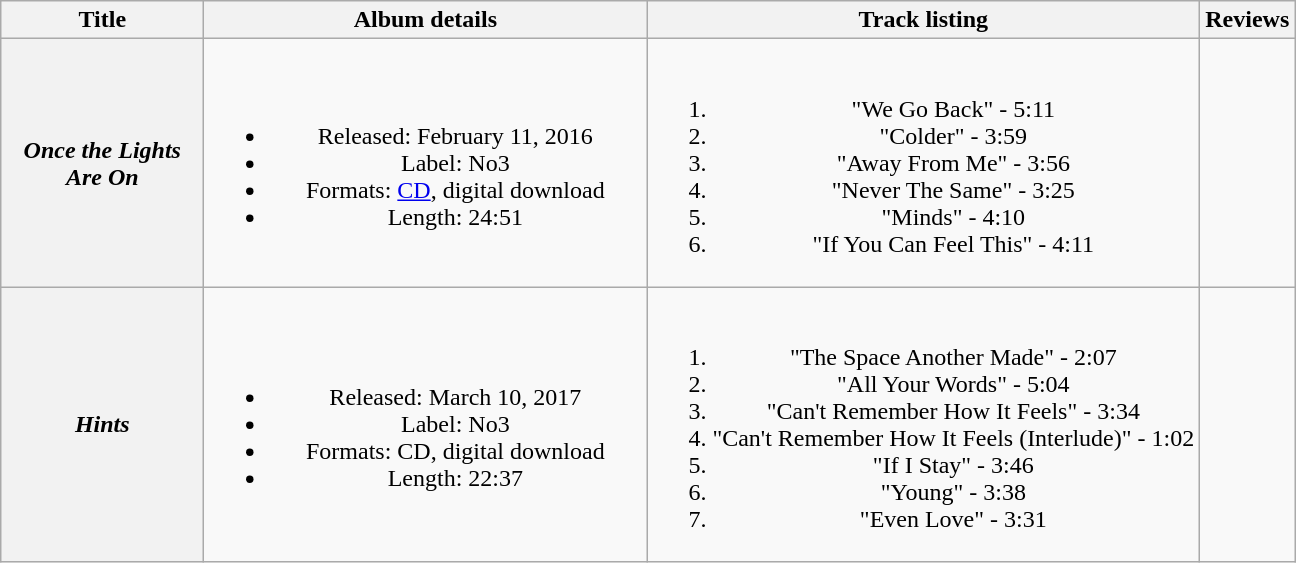<table class="wikitable plainrowheaders" style="text-align:center;">
<tr>
<th scope="col" style="width:8em;">Title</th>
<th scope="col" style="width:18em;">Album details</th>
<th>Track listing</th>
<th>Reviews</th>
</tr>
<tr>
<th scope="row"><em>Once the Lights Are On</em></th>
<td><br><ul><li>Released: February 11, 2016</li><li>Label: No3</li><li>Formats: <a href='#'>CD</a>, digital download</li><li>Length: 24:51</li></ul></td>
<td><br><ol><li>"We Go Back" - 5:11</li><li>"Colder" - 3:59</li><li>"Away From Me" - 3:56</li><li>"Never The Same" - 3:25</li><li>"Minds" - 4:10</li><li>"If You Can Feel This" - 4:11</li></ol></td>
<td><br></td>
</tr>
<tr>
<th scope="row"><em>Hints</em></th>
<td><br><ul><li>Released: March 10, 2017</li><li>Label: No3</li><li>Formats: CD, digital download</li><li>Length: 22:37</li></ul></td>
<td><br><ol><li>"The Space Another Made" - 2:07</li><li>"All Your Words" - 5:04</li><li>"Can't Remember How It Feels" - 3:34</li><li>"Can't Remember How It Feels (Interlude)" - 1:02</li><li>"If I Stay" - 3:46</li><li>"Young" - 3:38</li><li>"Even Love" - 3:31</li></ol></td>
<td><br></td>
</tr>
</table>
